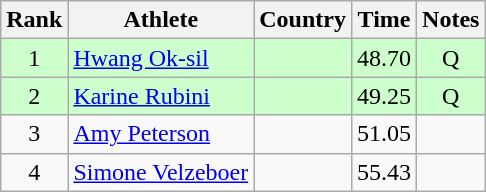<table class="wikitable" style="text-align:center">
<tr>
<th>Rank</th>
<th>Athlete</th>
<th>Country</th>
<th>Time</th>
<th>Notes</th>
</tr>
<tr bgcolor=ccffcc>
<td>1</td>
<td align=left><a href='#'>Hwang Ok-sil</a></td>
<td align=left></td>
<td>48.70</td>
<td>Q</td>
</tr>
<tr bgcolor=ccffcc>
<td>2</td>
<td align=left><a href='#'>Karine Rubini</a></td>
<td align=left></td>
<td>49.25</td>
<td>Q</td>
</tr>
<tr>
<td>3</td>
<td align=left><a href='#'>Amy Peterson</a></td>
<td align=left></td>
<td>51.05</td>
<td></td>
</tr>
<tr>
<td>4</td>
<td align=left><a href='#'>Simone Velzeboer</a></td>
<td align=left></td>
<td>55.43</td>
<td></td>
</tr>
</table>
